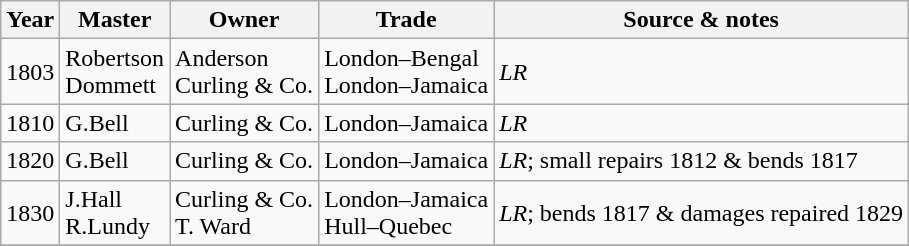<table class=" wikitable">
<tr>
<th>Year</th>
<th>Master</th>
<th>Owner</th>
<th>Trade</th>
<th>Source & notes</th>
</tr>
<tr>
<td>1803</td>
<td>Robertson<br>Dommett</td>
<td>Anderson<br>Curling & Co.</td>
<td>London–Bengal<br>London–Jamaica</td>
<td><em>LR</em></td>
</tr>
<tr>
<td>1810</td>
<td>G.Bell</td>
<td>Curling & Co.</td>
<td>London–Jamaica</td>
<td><em>LR</em></td>
</tr>
<tr>
<td>1820</td>
<td>G.Bell</td>
<td>Curling & Co.</td>
<td>London–Jamaica</td>
<td><em>LR</em>; small repairs 1812 & bends 1817</td>
</tr>
<tr>
<td>1830</td>
<td>J.Hall<br>R.Lundy</td>
<td>Curling & Co.<br>T. Ward</td>
<td>London–Jamaica<br>Hull–Quebec</td>
<td><em>LR</em>; bends 1817 & damages repaired 1829</td>
</tr>
<tr>
</tr>
</table>
